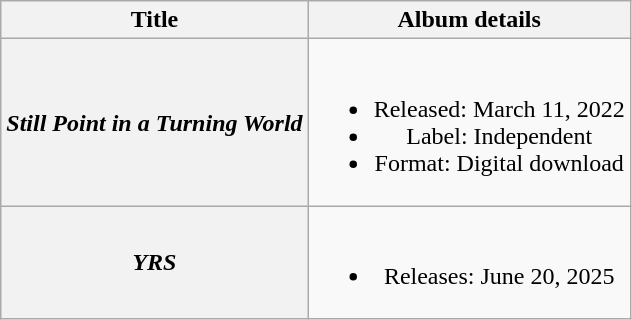<table class="wikitable plainrowheaders" style="text-align:center;">
<tr>
<th scope="col">Title</th>
<th scope="col">Album details</th>
</tr>
<tr>
<th><em>Still Point in a Turning World</em></th>
<td><br><ul><li>Released: March 11, 2022</li><li>Label: Independent</li><li>Format: Digital download</li></ul></td>
</tr>
<tr>
<th><em>YRS</em></th>
<td><br><ul><li>Releases: June 20, 2025</li></ul></td>
</tr>
</table>
